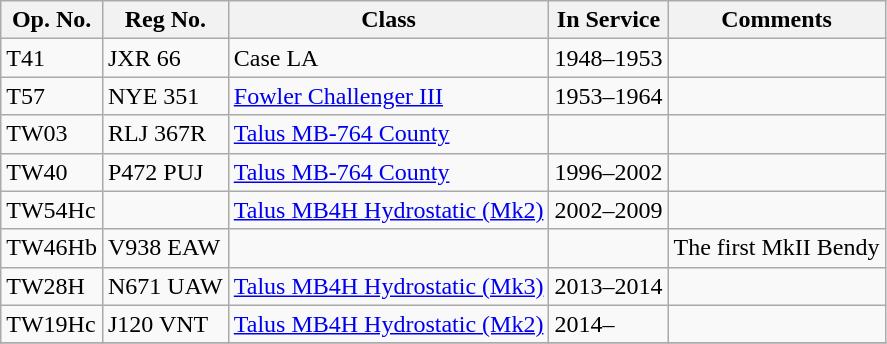<table class="wikitable">
<tr>
<th>Op. No.</th>
<th>Reg No.</th>
<th>Class</th>
<th>In Service</th>
<th>Comments</th>
</tr>
<tr>
<td>T41</td>
<td>JXR 66</td>
<td>Case LA</td>
<td>1948–1953</td>
<td></td>
</tr>
<tr>
<td>T57</td>
<td>NYE 351</td>
<td><a href='#'>Fowler Challenger III</a></td>
<td>1953–1964</td>
<td></td>
</tr>
<tr>
<td>TW03</td>
<td>RLJ 367R</td>
<td><a href='#'>Talus MB-764 County</a></td>
<td></td>
<td></td>
</tr>
<tr>
<td>TW40</td>
<td>P472 PUJ</td>
<td><a href='#'>Talus MB-764 County</a></td>
<td>1996–2002</td>
<td></td>
</tr>
<tr>
<td>TW54Hc</td>
<td></td>
<td><a href='#'>Talus MB4H Hydrostatic (Mk2)</a></td>
<td>2002–2009</td>
<td></td>
</tr>
<tr>
<td>TW46Hb</td>
<td>V938 EAW</td>
<td></td>
<td></td>
<td>The first MkII Bendy</td>
</tr>
<tr>
<td>TW28H</td>
<td>N671 UAW</td>
<td><a href='#'>Talus MB4H Hydrostatic (Mk3)</a></td>
<td>2013–2014</td>
<td></td>
</tr>
<tr>
<td>TW19Hc</td>
<td>J120 VNT</td>
<td><a href='#'>Talus MB4H Hydrostatic (Mk2)</a></td>
<td>2014–</td>
<td></td>
</tr>
<tr>
</tr>
</table>
